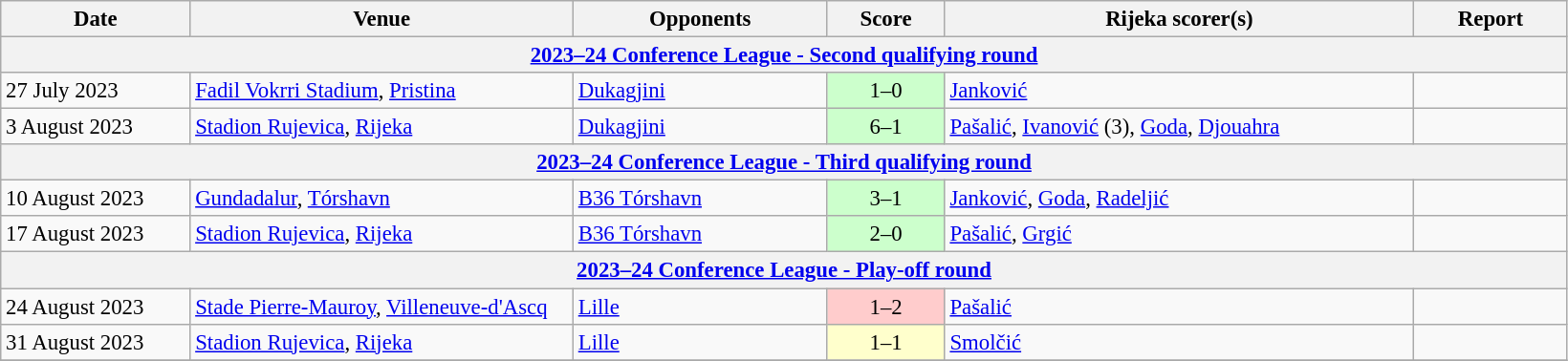<table class="wikitable" style="font-size:95%;">
<tr>
<th width=125>Date</th>
<th width=260>Venue</th>
<th width=170>Opponents</th>
<th width= 75>Score</th>
<th width=320>Rijeka scorer(s)</th>
<th width=100>Report</th>
</tr>
<tr>
<th colspan=7><a href='#'>2023–24 Conference League - Second qualifying round</a></th>
</tr>
<tr>
<td>27 July 2023</td>
<td><a href='#'>Fadil Vokrri Stadium</a>, <a href='#'>Pristina</a></td>
<td> <a href='#'>Dukagjini</a></td>
<td align=center bgcolor=#CCFFCC>1–0</td>
<td><a href='#'>Janković</a></td>
<td></td>
</tr>
<tr>
<td>3 August 2023</td>
<td><a href='#'>Stadion Rujevica</a>, <a href='#'>Rijeka</a></td>
<td> <a href='#'>Dukagjini</a></td>
<td align=center bgcolor=#CCFFCC>6–1</td>
<td><a href='#'>Pašalić</a>, <a href='#'>Ivanović</a> (3), <a href='#'>Goda</a>, <a href='#'>Djouahra</a></td>
<td></td>
</tr>
<tr>
<th colspan=7><a href='#'>2023–24 Conference League - Third qualifying round</a></th>
</tr>
<tr>
<td>10 August 2023</td>
<td><a href='#'>Gundadalur</a>, <a href='#'>Tórshavn</a></td>
<td> <a href='#'>B36 Tórshavn</a></td>
<td align=center bgcolor=#CCFFCC>3–1</td>
<td><a href='#'>Janković</a>, <a href='#'>Goda</a>, <a href='#'>Radeljić</a></td>
<td></td>
</tr>
<tr>
<td>17 August 2023</td>
<td><a href='#'>Stadion Rujevica</a>, <a href='#'>Rijeka</a></td>
<td> <a href='#'>B36 Tórshavn</a></td>
<td align=center bgcolor=#CCFFCC>2–0</td>
<td><a href='#'>Pašalić</a>, <a href='#'>Grgić</a></td>
<td></td>
</tr>
<tr>
<th colspan=7><a href='#'>2023–24 Conference League - Play-off round</a></th>
</tr>
<tr>
<td>24 August 2023</td>
<td><a href='#'>Stade Pierre-Mauroy</a>, <a href='#'>Villeneuve-d'Ascq</a></td>
<td> <a href='#'>Lille</a></td>
<td align="center" bgcolor="#FFCCCC">1–2</td>
<td><a href='#'>Pašalić</a></td>
<td></td>
</tr>
<tr>
<td>31 August 2023</td>
<td><a href='#'>Stadion Rujevica</a>, <a href='#'>Rijeka</a></td>
<td> <a href='#'>Lille</a></td>
<td align=center bgcolor=#FFFFCC>1–1 </td>
<td><a href='#'>Smolčić</a></td>
<td></td>
</tr>
<tr>
</tr>
</table>
